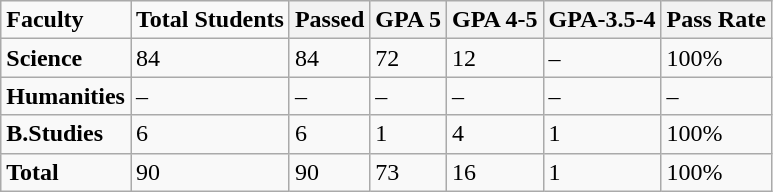<table class="wikitable">
<tr>
<td><strong>Faculty</strong></td>
<td><strong>Total Students</strong></td>
<th><strong>Passed</strong></th>
<th><strong>GPA 5</strong></th>
<th><strong>GPA 4-5</strong></th>
<th><strong>GPA-3.5-4</strong></th>
<th><strong>Pass Rate</strong></th>
</tr>
<tr>
<td><strong>Science</strong></td>
<td>84</td>
<td>84</td>
<td>72</td>
<td>12</td>
<td>–</td>
<td>100%</td>
</tr>
<tr>
<td><strong>Humanities</strong></td>
<td>–</td>
<td>–</td>
<td>–</td>
<td>–</td>
<td>–</td>
<td>–</td>
</tr>
<tr>
<td><strong>B.Studies</strong></td>
<td>6</td>
<td>6</td>
<td>1</td>
<td>4</td>
<td>1</td>
<td>100%</td>
</tr>
<tr>
<td><strong>Total</strong></td>
<td>90</td>
<td>90</td>
<td>73</td>
<td>16</td>
<td>1</td>
<td>100%</td>
</tr>
</table>
